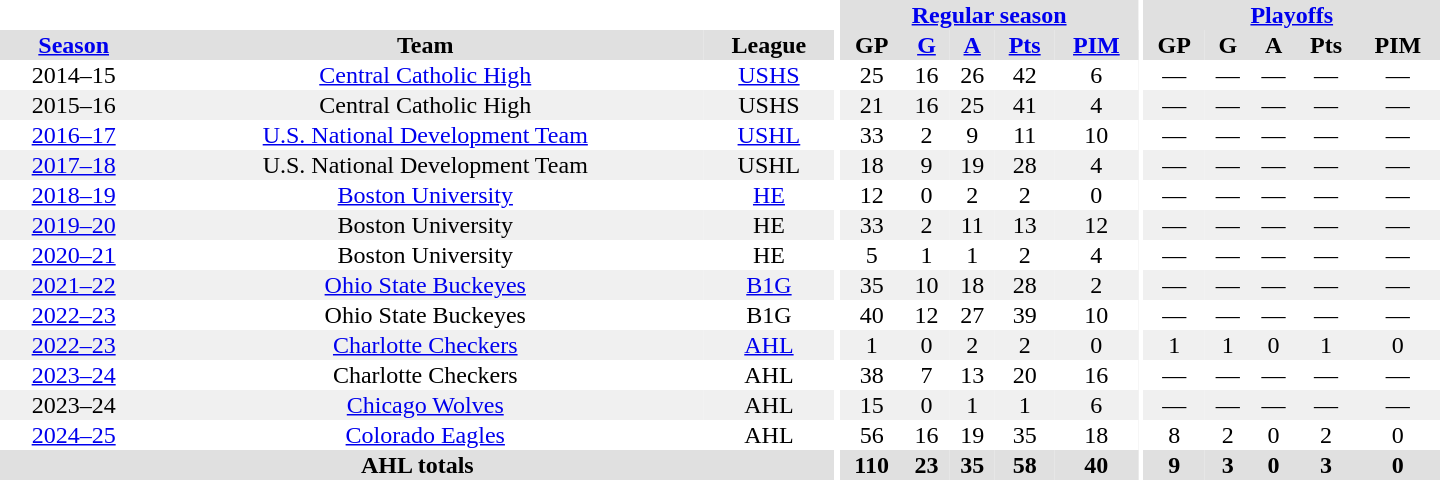<table border="0" cellpadding="1" cellspacing="0" style="text-align:center; width:60em;">
<tr bgcolor="#e0e0e0">
<th colspan="3" bgcolor="#ffffff"></th>
<th rowspan="101" bgcolor="#ffffff"></th>
<th colspan="5"><a href='#'>Regular season</a></th>
<th rowspan="101" bgcolor="#ffffff"></th>
<th colspan="5"><a href='#'>Playoffs</a></th>
</tr>
<tr bgcolor="#e0e0e0">
<th><a href='#'>Season</a></th>
<th>Team</th>
<th>League</th>
<th>GP</th>
<th><a href='#'>G</a></th>
<th><a href='#'>A</a></th>
<th><a href='#'>Pts</a></th>
<th><a href='#'>PIM</a></th>
<th>GP</th>
<th>G</th>
<th>A</th>
<th>Pts</th>
<th>PIM</th>
</tr>
<tr>
<td>2014–15</td>
<td><a href='#'>Central Catholic High</a></td>
<td><a href='#'>USHS</a></td>
<td>25</td>
<td>16</td>
<td>26</td>
<td>42</td>
<td>6</td>
<td>—</td>
<td>—</td>
<td>—</td>
<td>—</td>
<td>—</td>
</tr>
<tr bgcolor="#f0f0f0">
<td>2015–16</td>
<td>Central Catholic High</td>
<td>USHS</td>
<td>21</td>
<td>16</td>
<td>25</td>
<td>41</td>
<td>4</td>
<td>—</td>
<td>—</td>
<td>—</td>
<td>—</td>
<td>—</td>
</tr>
<tr>
<td><a href='#'>2016–17</a></td>
<td><a href='#'>U.S. National Development Team</a></td>
<td><a href='#'>USHL</a></td>
<td>33</td>
<td>2</td>
<td>9</td>
<td>11</td>
<td>10</td>
<td>—</td>
<td>—</td>
<td>—</td>
<td>—</td>
<td>—</td>
</tr>
<tr bgcolor="#f0f0f0">
<td><a href='#'>2017–18</a></td>
<td>U.S. National Development Team</td>
<td>USHL</td>
<td>18</td>
<td>9</td>
<td>19</td>
<td>28</td>
<td>4</td>
<td>—</td>
<td>—</td>
<td>—</td>
<td>—</td>
<td>—</td>
</tr>
<tr>
<td><a href='#'>2018–19</a></td>
<td><a href='#'>Boston University</a></td>
<td><a href='#'>HE</a></td>
<td>12</td>
<td>0</td>
<td>2</td>
<td>2</td>
<td>0</td>
<td>—</td>
<td>—</td>
<td>—</td>
<td>—</td>
<td>—</td>
</tr>
<tr bgcolor="#f0f0f0">
<td><a href='#'>2019–20</a></td>
<td>Boston University</td>
<td>HE</td>
<td>33</td>
<td>2</td>
<td>11</td>
<td>13</td>
<td>12</td>
<td>—</td>
<td>—</td>
<td>—</td>
<td>—</td>
<td>—</td>
</tr>
<tr>
<td><a href='#'>2020–21</a></td>
<td>Boston University</td>
<td>HE</td>
<td>5</td>
<td>1</td>
<td>1</td>
<td>2</td>
<td>4</td>
<td>—</td>
<td>—</td>
<td>—</td>
<td>—</td>
<td>—</td>
</tr>
<tr bgcolor="#f0f0f0">
<td><a href='#'>2021–22</a></td>
<td><a href='#'>Ohio State Buckeyes</a></td>
<td><a href='#'>B1G</a></td>
<td>35</td>
<td>10</td>
<td>18</td>
<td>28</td>
<td>2</td>
<td>—</td>
<td>—</td>
<td>—</td>
<td>—</td>
<td>—</td>
</tr>
<tr>
<td><a href='#'>2022–23</a></td>
<td>Ohio State Buckeyes</td>
<td>B1G</td>
<td>40</td>
<td>12</td>
<td>27</td>
<td>39</td>
<td>10</td>
<td>—</td>
<td>—</td>
<td>—</td>
<td>—</td>
<td>—</td>
</tr>
<tr bgcolor="#f0f0f0">
<td><a href='#'>2022–23</a></td>
<td><a href='#'>Charlotte Checkers</a></td>
<td><a href='#'>AHL</a></td>
<td>1</td>
<td>0</td>
<td>2</td>
<td>2</td>
<td>0</td>
<td>1</td>
<td>1</td>
<td>0</td>
<td>1</td>
<td>0</td>
</tr>
<tr>
<td><a href='#'>2023–24</a></td>
<td>Charlotte Checkers</td>
<td>AHL</td>
<td>38</td>
<td>7</td>
<td>13</td>
<td>20</td>
<td>16</td>
<td>—</td>
<td>—</td>
<td>—</td>
<td>—</td>
<td>—</td>
</tr>
<tr bgcolor="#f0f0f0">
<td>2023–24</td>
<td><a href='#'>Chicago Wolves</a></td>
<td>AHL</td>
<td>15</td>
<td>0</td>
<td>1</td>
<td>1</td>
<td>6</td>
<td>—</td>
<td>—</td>
<td>—</td>
<td>—</td>
<td>—</td>
</tr>
<tr>
<td><a href='#'>2024–25</a></td>
<td><a href='#'>Colorado Eagles</a></td>
<td>AHL</td>
<td>56</td>
<td>16</td>
<td>19</td>
<td>35</td>
<td>18</td>
<td>8</td>
<td>2</td>
<td>0</td>
<td>2</td>
<td>0</td>
</tr>
<tr bgcolor="#e0e0e0">
<th colspan="3">AHL totals</th>
<th>110</th>
<th>23</th>
<th>35</th>
<th>58</th>
<th>40</th>
<th>9</th>
<th>3</th>
<th>0</th>
<th>3</th>
<th>0</th>
</tr>
</table>
